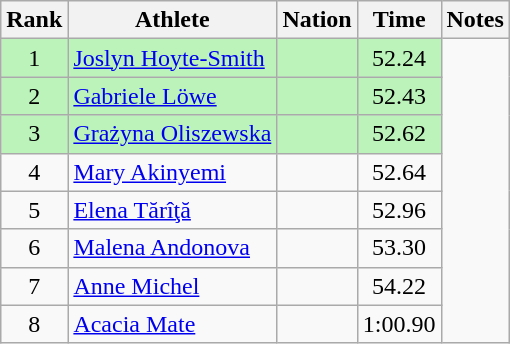<table class="wikitable sortable" style="text-align:center">
<tr>
<th>Rank</th>
<th>Athlete</th>
<th>Nation</th>
<th>Time</th>
<th>Notes</th>
</tr>
<tr style="background:#bbf3bb;">
<td>1</td>
<td align=left><a href='#'>Joslyn Hoyte-Smith</a></td>
<td align=left></td>
<td>52.24</td>
</tr>
<tr style="background:#bbf3bb;">
<td>2</td>
<td align=left><a href='#'>Gabriele Löwe</a></td>
<td align=left></td>
<td>52.43</td>
</tr>
<tr style="background:#bbf3bb;">
<td>3</td>
<td align=left><a href='#'>Grażyna Oliszewska</a></td>
<td align=left></td>
<td>52.62</td>
</tr>
<tr>
<td>4</td>
<td align=left><a href='#'>Mary Akinyemi</a></td>
<td align=left></td>
<td>52.64</td>
</tr>
<tr>
<td>5</td>
<td align=left><a href='#'>Elena Tărîţă</a></td>
<td align=left></td>
<td>52.96</td>
</tr>
<tr>
<td>6</td>
<td align=left><a href='#'>Malena Andonova</a></td>
<td align=left></td>
<td>53.30</td>
</tr>
<tr>
<td>7</td>
<td align=left><a href='#'>Anne Michel</a></td>
<td align=left></td>
<td>54.22</td>
</tr>
<tr>
<td>8</td>
<td align=left><a href='#'>Acacia Mate</a></td>
<td align=left></td>
<td>1:00.90</td>
</tr>
</table>
